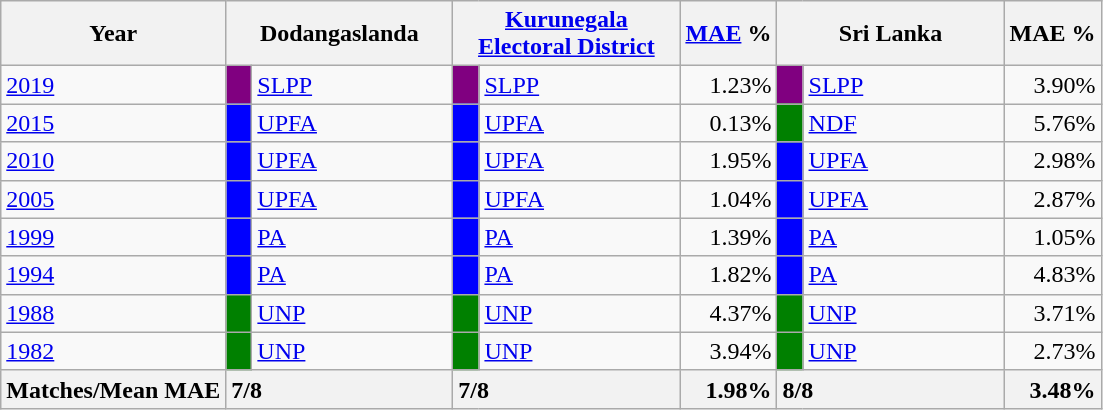<table class="wikitable">
<tr>
<th>Year</th>
<th colspan="2" width="144px">Dodangaslanda</th>
<th colspan="2" width="144px"><a href='#'>Kurunegala Electoral District</a></th>
<th><a href='#'>MAE</a> %</th>
<th colspan="2" width="144px">Sri Lanka</th>
<th>MAE %</th>
</tr>
<tr>
<td><a href='#'>2019</a></td>
<td style="background-color:purple;" width="10px"></td>
<td style="text-align:left;"><a href='#'>SLPP</a></td>
<td style="background-color:purple;" width="10px"></td>
<td style="text-align:left;"><a href='#'>SLPP</a></td>
<td style="text-align:right;">1.23%</td>
<td style="background-color:purple;" width="10px"></td>
<td style="text-align:left;"><a href='#'>SLPP</a></td>
<td style="text-align:right;">3.90%</td>
</tr>
<tr>
<td><a href='#'>2015</a></td>
<td style="background-color:blue;" width="10px"></td>
<td style="text-align:left;"><a href='#'>UPFA</a></td>
<td style="background-color:blue;" width="10px"></td>
<td style="text-align:left;"><a href='#'>UPFA</a></td>
<td style="text-align:right;">0.13%</td>
<td style="background-color:green;" width="10px"></td>
<td style="text-align:left;"><a href='#'>NDF</a></td>
<td style="text-align:right;">5.76%</td>
</tr>
<tr>
<td><a href='#'>2010</a></td>
<td style="background-color:blue;" width="10px"></td>
<td style="text-align:left;"><a href='#'>UPFA</a></td>
<td style="background-color:blue;" width="10px"></td>
<td style="text-align:left;"><a href='#'>UPFA</a></td>
<td style="text-align:right;">1.95%</td>
<td style="background-color:blue;" width="10px"></td>
<td style="text-align:left;"><a href='#'>UPFA</a></td>
<td style="text-align:right;">2.98%</td>
</tr>
<tr>
<td><a href='#'>2005</a></td>
<td style="background-color:blue;" width="10px"></td>
<td style="text-align:left;"><a href='#'>UPFA</a></td>
<td style="background-color:blue;" width="10px"></td>
<td style="text-align:left;"><a href='#'>UPFA</a></td>
<td style="text-align:right;">1.04%</td>
<td style="background-color:blue;" width="10px"></td>
<td style="text-align:left;"><a href='#'>UPFA</a></td>
<td style="text-align:right;">2.87%</td>
</tr>
<tr>
<td><a href='#'>1999</a></td>
<td style="background-color:blue;" width="10px"></td>
<td style="text-align:left;"><a href='#'>PA</a></td>
<td style="background-color:blue;" width="10px"></td>
<td style="text-align:left;"><a href='#'>PA</a></td>
<td style="text-align:right;">1.39%</td>
<td style="background-color:blue;" width="10px"></td>
<td style="text-align:left;"><a href='#'>PA</a></td>
<td style="text-align:right;">1.05%</td>
</tr>
<tr>
<td><a href='#'>1994</a></td>
<td style="background-color:blue;" width="10px"></td>
<td style="text-align:left;"><a href='#'>PA</a></td>
<td style="background-color:blue;" width="10px"></td>
<td style="text-align:left;"><a href='#'>PA</a></td>
<td style="text-align:right;">1.82%</td>
<td style="background-color:blue;" width="10px"></td>
<td style="text-align:left;"><a href='#'>PA</a></td>
<td style="text-align:right;">4.83%</td>
</tr>
<tr>
<td><a href='#'>1988</a></td>
<td style="background-color:green;" width="10px"></td>
<td style="text-align:left;"><a href='#'>UNP</a></td>
<td style="background-color:green;" width="10px"></td>
<td style="text-align:left;"><a href='#'>UNP</a></td>
<td style="text-align:right;">4.37%</td>
<td style="background-color:green;" width="10px"></td>
<td style="text-align:left;"><a href='#'>UNP</a></td>
<td style="text-align:right;">3.71%</td>
</tr>
<tr>
<td><a href='#'>1982</a></td>
<td style="background-color:green;" width="10px"></td>
<td style="text-align:left;"><a href='#'>UNP</a></td>
<td style="background-color:green;" width="10px"></td>
<td style="text-align:left;"><a href='#'>UNP</a></td>
<td style="text-align:right;">3.94%</td>
<td style="background-color:green;" width="10px"></td>
<td style="text-align:left;"><a href='#'>UNP</a></td>
<td style="text-align:right;">2.73%</td>
</tr>
<tr>
<th>Matches/Mean MAE</th>
<th style="text-align:left;"colspan="2" width="144px">7/8</th>
<th style="text-align:left;"colspan="2" width="144px">7/8</th>
<th style="text-align:right;">1.98%</th>
<th style="text-align:left;"colspan="2" width="144px">8/8</th>
<th style="text-align:right;">3.48%</th>
</tr>
</table>
